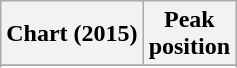<table class="wikitable sortable plainrowheaders" style="text-align:center">
<tr>
<th scope="col">Chart (2015)</th>
<th scope="col">Peak<br> position</th>
</tr>
<tr>
</tr>
<tr>
</tr>
</table>
